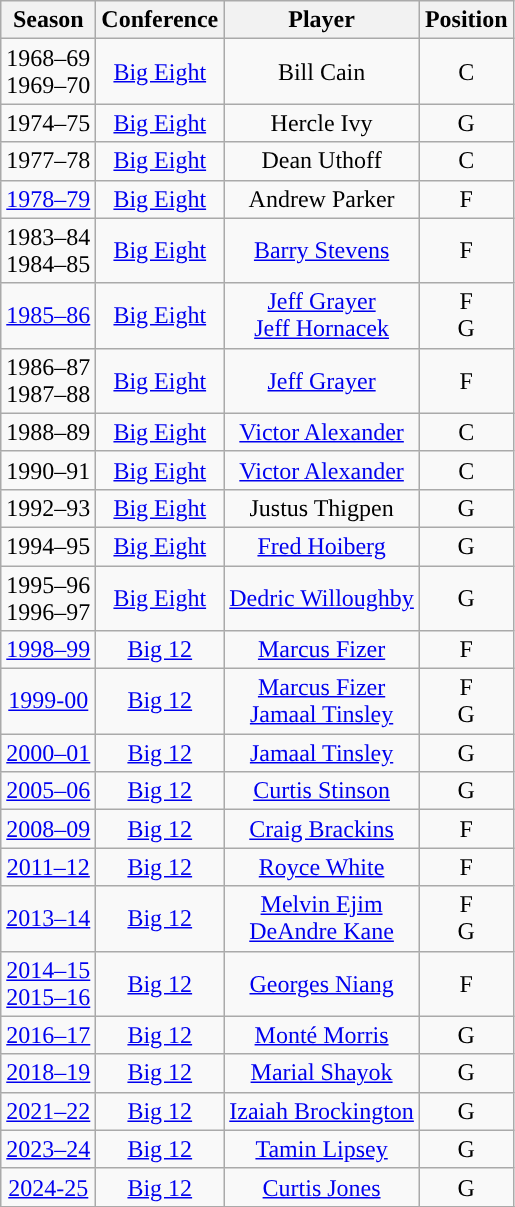<table class="wikitable" style="text-align: center">
<tr align=center>
<th>Season</th>
<th>Conference</th>
<th>Player</th>
<th>Position</th>
</tr>
<tr>
<td>1968–69<br>1969–70</td>
<td><a href='#'>Big Eight</a></td>
<td>Bill Cain</td>
<td>C</td>
</tr>
<tr>
<td>1974–75</td>
<td><a href='#'>Big Eight</a></td>
<td>Hercle Ivy</td>
<td>G</td>
</tr>
<tr>
<td>1977–78</td>
<td><a href='#'>Big Eight</a></td>
<td>Dean Uthoff</td>
<td>C</td>
</tr>
<tr>
<td><a href='#'>1978–79</a></td>
<td><a href='#'>Big Eight</a></td>
<td>Andrew Parker</td>
<td>F</td>
</tr>
<tr>
<td>1983–84<br>1984–85</td>
<td><a href='#'>Big Eight</a></td>
<td><a href='#'>Barry Stevens</a></td>
<td>F</td>
</tr>
<tr>
<td><a href='#'>1985–86</a></td>
<td><a href='#'>Big Eight</a></td>
<td><a href='#'>Jeff Grayer</a><br><a href='#'>Jeff Hornacek</a></td>
<td>F<br>G</td>
</tr>
<tr>
<td>1986–87<br>1987–88</td>
<td><a href='#'>Big Eight</a></td>
<td><a href='#'>Jeff Grayer</a></td>
<td>F</td>
</tr>
<tr>
<td>1988–89</td>
<td><a href='#'>Big Eight</a></td>
<td><a href='#'>Victor Alexander</a></td>
<td>C</td>
</tr>
<tr>
<td>1990–91</td>
<td><a href='#'>Big Eight</a></td>
<td><a href='#'>Victor Alexander</a></td>
<td>C</td>
</tr>
<tr>
<td>1992–93</td>
<td><a href='#'>Big Eight</a></td>
<td>Justus Thigpen</td>
<td>G</td>
</tr>
<tr>
<td>1994–95</td>
<td><a href='#'>Big Eight</a></td>
<td><a href='#'>Fred Hoiberg</a></td>
<td>G</td>
</tr>
<tr>
<td>1995–96<br>1996–97</td>
<td><a href='#'>Big Eight</a></td>
<td><a href='#'>Dedric Willoughby</a></td>
<td>G</td>
</tr>
<tr>
<td><a href='#'>1998–99</a></td>
<td><a href='#'>Big 12</a></td>
<td><a href='#'>Marcus Fizer</a></td>
<td>F</td>
</tr>
<tr>
<td><a href='#'>1999-00</a></td>
<td><a href='#'>Big 12</a></td>
<td><a href='#'>Marcus Fizer</a><br><a href='#'>Jamaal Tinsley</a></td>
<td>F<br>G</td>
</tr>
<tr>
<td><a href='#'>2000–01</a></td>
<td><a href='#'>Big 12</a></td>
<td><a href='#'>Jamaal Tinsley</a></td>
<td>G</td>
</tr>
<tr>
<td><a href='#'>2005–06</a></td>
<td><a href='#'>Big 12</a></td>
<td><a href='#'>Curtis Stinson</a></td>
<td>G</td>
</tr>
<tr>
<td><a href='#'>2008–09</a></td>
<td><a href='#'>Big 12</a></td>
<td><a href='#'>Craig Brackins</a></td>
<td>F</td>
</tr>
<tr>
<td><a href='#'>2011–12</a></td>
<td><a href='#'>Big 12</a></td>
<td><a href='#'>Royce White</a></td>
<td>F</td>
</tr>
<tr>
<td><a href='#'>2013–14</a></td>
<td><a href='#'>Big 12</a></td>
<td><a href='#'>Melvin Ejim</a><br><a href='#'>DeAndre Kane</a></td>
<td>F<br>G</td>
</tr>
<tr>
<td><a href='#'>2014–15</a><br><a href='#'>2015–16</a></td>
<td><a href='#'>Big 12</a></td>
<td><a href='#'>Georges Niang</a></td>
<td>F</td>
</tr>
<tr>
<td><a href='#'>2016–17</a></td>
<td><a href='#'>Big 12</a></td>
<td><a href='#'>Monté Morris</a></td>
<td>G</td>
</tr>
<tr>
<td><a href='#'>2018–19</a></td>
<td><a href='#'>Big 12</a></td>
<td><a href='#'>Marial Shayok</a></td>
<td>G</td>
</tr>
<tr>
<td><a href='#'>2021–22</a></td>
<td><a href='#'>Big 12</a></td>
<td><a href='#'>Izaiah Brockington</a></td>
<td>G</td>
</tr>
<tr>
<td><a href='#'>2023–24</a></td>
<td><a href='#'>Big 12</a></td>
<td><a href='#'>Tamin Lipsey</a></td>
<td>G</td>
</tr>
<tr>
<td><a href='#'>2024-25</a></td>
<td><a href='#'>Big 12</a></td>
<td><a href='#'>Curtis Jones</a></td>
<td>G</td>
</tr>
<tr>
</tr>
</table>
